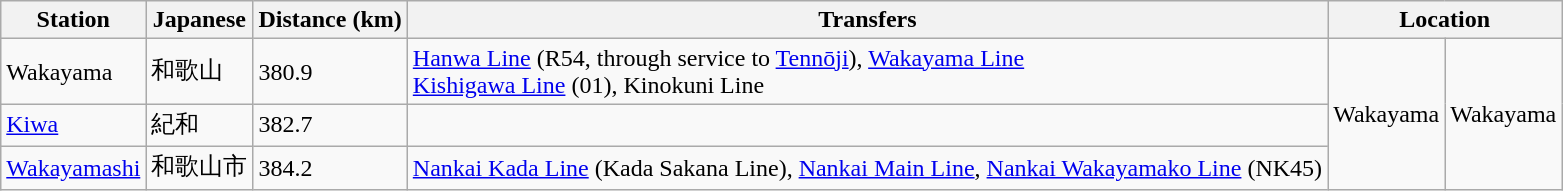<table class="wikitable">
<tr>
<th>Station</th>
<th>Japanese</th>
<th>Distance (km)</th>
<th>Transfers</th>
<th colspan="2">Location</th>
</tr>
<tr>
<td>Wakayama</td>
<td>和歌山</td>
<td>380.9</td>
<td> <a href='#'>Hanwa Line</a> (R54, through service to <a href='#'>Tennōji</a>),  <a href='#'>Wakayama Line</a><br><a href='#'>Kishigawa Line</a> (01),  Kinokuni Line</td>
<td rowspan="3">Wakayama</td>
<td rowspan="3">Wakayama</td>
</tr>
<tr>
<td><a href='#'>Kiwa</a></td>
<td>紀和</td>
<td>382.7</td>
<td> </td>
</tr>
<tr>
<td><a href='#'>Wakayamashi</a></td>
<td>和歌山市</td>
<td>384.2</td>
<td> <a href='#'>Nankai Kada Line</a> (Kada Sakana Line),  <a href='#'>Nankai Main Line</a>,  <a href='#'>Nankai Wakayamako Line</a> (NK45)</td>
</tr>
</table>
